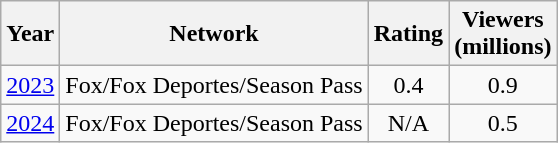<table class="wikitable sortable" style="text-align: center;">
<tr>
<th>Year</th>
<th>Network</th>
<th>Rating</th>
<th>Viewers <br> (millions)</th>
</tr>
<tr>
<td><a href='#'>2023</a></td>
<td>Fox/Fox Deportes/Season Pass</td>
<td>0.4</td>
<td>0.9</td>
</tr>
<tr>
<td><a href='#'>2024</a></td>
<td>Fox/Fox Deportes/Season Pass</td>
<td>N/A</td>
<td>0.5</td>
</tr>
</table>
